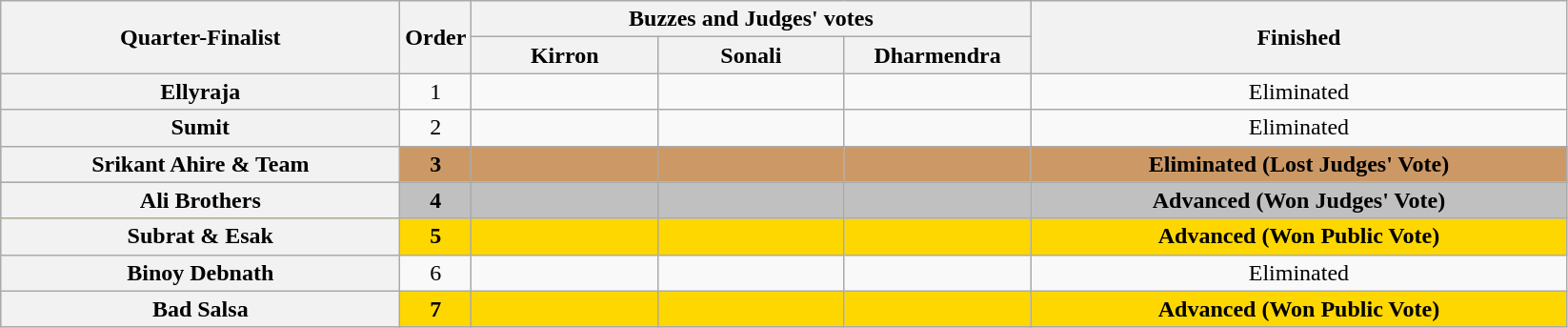<table class="wikitable plainrowheaders sortable" style="text-align:center;">
<tr>
<th rowspan="2" scope="col" class="unsortable" style="width:17em;">Quarter-Finalist</th>
<th rowspan="2" scope="col" style="width:1em;">Order</th>
<th colspan="3" scope="col" class="unsortable" style="width:24em;">Buzzes and Judges' votes</th>
<th rowspan="2" scope="col" style="width:23em;">Finished</th>
</tr>
<tr>
<th scope="col" class="unsortable" style="width:6em;">Kirron</th>
<th scope="col" class="unsortable" style="width:6em;">Sonali</th>
<th scope="col" class="unsortable" style="width:6em;">Dharmendra</th>
</tr>
<tr>
<th scope="row">Ellyraja</th>
<td>1</td>
<td style="text-align:center;"></td>
<td style="text-align:center;"></td>
<td style="text-align:center;"></td>
<td>Eliminated</td>
</tr>
<tr>
<th scope="row">Sumit</th>
<td>2</td>
<td style="text-align:center;"></td>
<td style="text-align:center;"></td>
<td style="text-align:center;"></td>
<td>Eliminated</td>
</tr>
<tr style="background:#c96;">
<th scope="row"><strong>Srikant Ahire & Team</strong></th>
<td><strong>3</strong></td>
<td style="text-align:center;"></td>
<td style="text-align:center;"></td>
<td style="text-align:center;"></td>
<td><strong>Eliminated (Lost Judges' Vote)</strong></td>
</tr>
<tr style="background:silver;">
<th scope="row"><strong>Ali Brothers</strong></th>
<td><strong>4</strong></td>
<td style="text-align:center;"></td>
<td style="text-align:center;"></td>
<td style="text-align:center;"></td>
<td><strong>Advanced (Won Judges' Vote)</strong></td>
</tr>
<tr style="background:gold;">
<th scope="row"><strong>Subrat & Esak</strong></th>
<td><strong>5</strong></td>
<td style="text-align:center;"></td>
<td style="text-align:center;"></td>
<td style="text-align:center;"></td>
<td><strong>Advanced (Won Public Vote)</strong></td>
</tr>
<tr>
<th scope="row">Binoy Debnath</th>
<td>6</td>
<td style="text-align:center;"></td>
<td style="text-align:center;"></td>
<td style="text-align:center;"></td>
<td>Eliminated</td>
</tr>
<tr style="background:gold;">
<th scope="row"><strong>Bad Salsa</strong></th>
<td><strong>7</strong></td>
<td style="text-align:center;"></td>
<td style="text-align:center;"></td>
<td style="text-align:center;"></td>
<td><strong>Advanced (Won Public Vote)</strong></td>
</tr>
</table>
